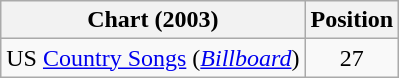<table class="wikitable sortable">
<tr>
<th scope="col">Chart (2003)</th>
<th scope="col">Position</th>
</tr>
<tr>
<td>US <a href='#'>Country Songs</a> (<em><a href='#'>Billboard</a></em>)</td>
<td align="center">27</td>
</tr>
</table>
